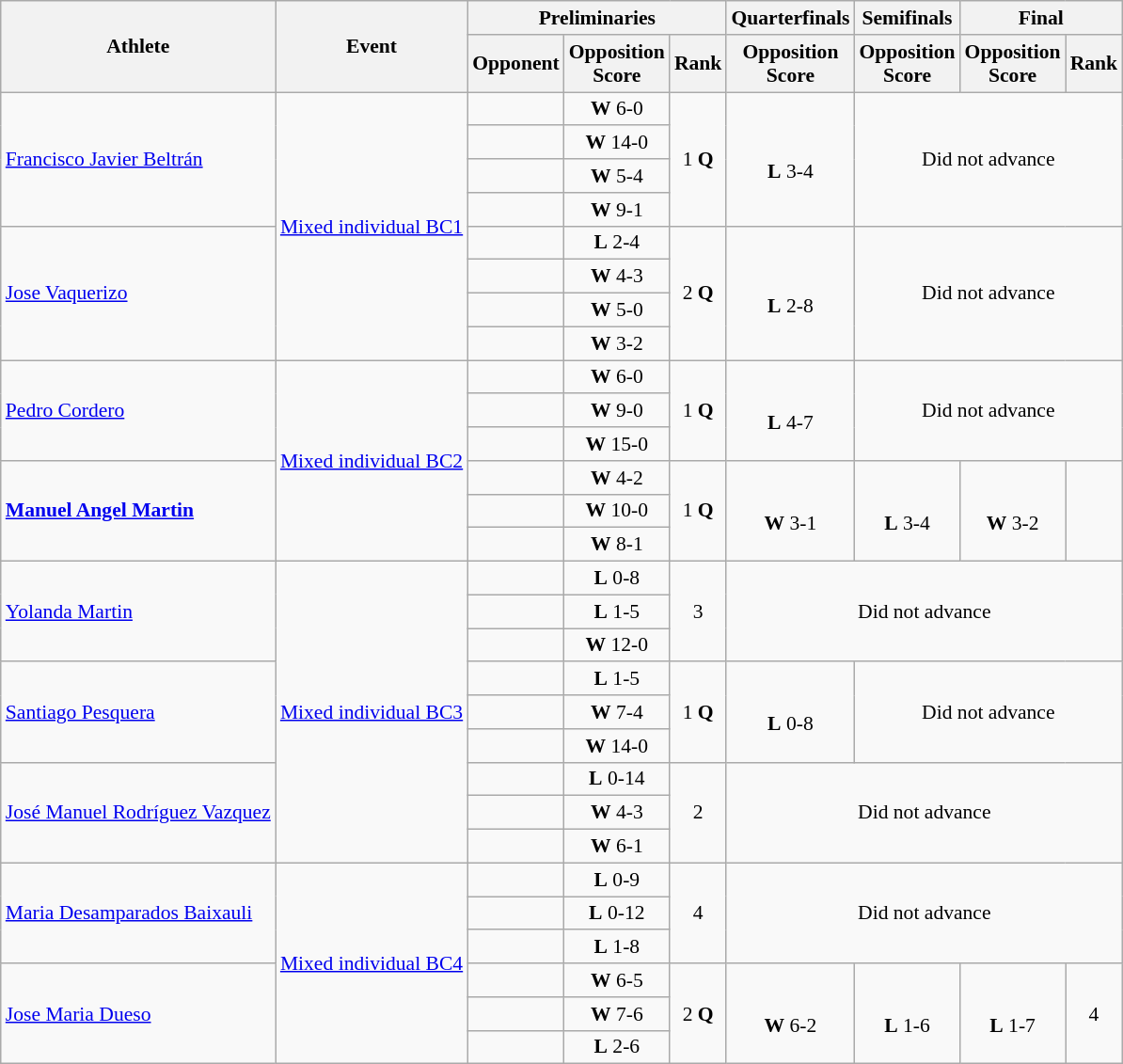<table class=wikitable style="font-size:90%">
<tr>
<th rowspan="2">Athlete</th>
<th rowspan="2">Event</th>
<th colspan="3">Preliminaries</th>
<th>Quarterfinals</th>
<th>Semifinals</th>
<th colspan="2">Final</th>
</tr>
<tr>
<th>Opponent</th>
<th>Opposition<br>Score</th>
<th>Rank</th>
<th>Opposition<br>Score</th>
<th>Opposition<br>Score</th>
<th>Opposition<br>Score</th>
<th>Rank</th>
</tr>
<tr>
<td rowspan="4"><a href='#'>Francisco Javier Beltrán</a></td>
<td rowspan="8"><a href='#'>Mixed individual BC1</a></td>
<td align="left"></td>
<td align="center"><strong>W</strong> 6-0</td>
<td align="center" rowspan="4">1 <strong>Q</strong></td>
<td align="center" rowspan="4"><br><strong>L</strong> 3-4</td>
<td align="center" rowspan="4" colspan="3">Did not advance</td>
</tr>
<tr>
<td align="left"></td>
<td align="center"><strong>W</strong> 14-0</td>
</tr>
<tr>
<td align="left"></td>
<td align="center"><strong>W</strong> 5-4</td>
</tr>
<tr>
<td align="left"></td>
<td align="center"><strong>W</strong> 9-1</td>
</tr>
<tr>
<td rowspan="4"><a href='#'>Jose Vaquerizo</a></td>
<td align="left"></td>
<td align="center"><strong>L</strong> 2-4</td>
<td align="center" rowspan="4">2 <strong>Q</strong></td>
<td align="center" rowspan="4"><br><strong>L</strong> 2-8</td>
<td align="center" rowspan="4" colspan="3">Did not advance</td>
</tr>
<tr>
<td align="left"></td>
<td align="center"><strong>W</strong> 4-3</td>
</tr>
<tr>
<td align="left"></td>
<td align="center"><strong>W</strong> 5-0</td>
</tr>
<tr>
<td align="left"></td>
<td align="center"><strong>W</strong> 3-2</td>
</tr>
<tr>
<td rowspan="3"><a href='#'>Pedro Cordero</a></td>
<td rowspan="6"><a href='#'>Mixed individual BC2</a></td>
<td align="left"></td>
<td align="center"><strong>W</strong> 6-0</td>
<td align="center" rowspan="3">1 <strong>Q</strong></td>
<td align="center" rowspan="3"><br><strong>L</strong> 4-7</td>
<td align="center" rowspan="3" colspan="3">Did not advance</td>
</tr>
<tr>
<td align="left"></td>
<td align="center"><strong>W</strong> 9-0</td>
</tr>
<tr>
<td align="left"></td>
<td align="center"><strong>W</strong> 15-0</td>
</tr>
<tr>
<td rowspan="3"><strong><a href='#'>Manuel Angel Martin</a></strong></td>
<td align="left"></td>
<td align="center"><strong>W</strong> 4-2</td>
<td align="center" rowspan="3">1 <strong>Q</strong></td>
<td align="center" rowspan="3"><br><strong>W</strong> 3-1</td>
<td align="center" rowspan="3"><br><strong>L</strong> 3-4</td>
<td align="center" rowspan="3"><br><strong>W</strong> 3-2</td>
<td align="center" rowspan="3"></td>
</tr>
<tr>
<td align="left"></td>
<td align="center"><strong>W</strong> 10-0</td>
</tr>
<tr>
<td align="left"></td>
<td align="center"><strong>W</strong> 8-1</td>
</tr>
<tr>
<td rowspan="3"><a href='#'>Yolanda Martin</a></td>
<td rowspan="9"><a href='#'>Mixed individual BC3</a></td>
<td align="left"></td>
<td align="center"><strong>L</strong> 0-8</td>
<td align="center" rowspan="3">3</td>
<td align="center" rowspan="3" colspan="4">Did not advance</td>
</tr>
<tr>
<td align="left"></td>
<td align="center"><strong>L</strong> 1-5</td>
</tr>
<tr>
<td align="left"></td>
<td align="center"><strong>W</strong> 12-0</td>
</tr>
<tr>
<td rowspan="3"><a href='#'>Santiago Pesquera</a></td>
<td align="left"></td>
<td align="center"><strong>L</strong> 1-5</td>
<td align="center" rowspan="3">1 <strong>Q</strong></td>
<td align="center" rowspan="3"><br><strong>L</strong> 0-8</td>
<td align="center" rowspan="3" colspan="3">Did not advance</td>
</tr>
<tr>
<td align="left"></td>
<td align="center"><strong>W</strong> 7-4</td>
</tr>
<tr>
<td align="left"></td>
<td align="center"><strong>W</strong> 14-0</td>
</tr>
<tr>
<td rowspan="3"><a href='#'>José Manuel Rodríguez Vazquez</a></td>
<td align="left"></td>
<td align="center"><strong>L</strong> 0-14</td>
<td align="center" rowspan="3">2</td>
<td align="center" rowspan="3" colspan="4">Did not advance</td>
</tr>
<tr>
<td align="left"></td>
<td align="center"><strong>W</strong> 4-3</td>
</tr>
<tr>
<td align="left"></td>
<td align="center"><strong>W</strong> 6-1</td>
</tr>
<tr>
<td rowspan="3"><a href='#'>Maria Desamparados Baixauli</a></td>
<td rowspan="6"><a href='#'>Mixed individual BC4</a></td>
<td align="left"></td>
<td align="center"><strong>L</strong> 0-9</td>
<td align="center" rowspan="3">4</td>
<td align="center" rowspan="3" colspan="4">Did not advance</td>
</tr>
<tr>
<td align="left"></td>
<td align="center"><strong>L</strong> 0-12</td>
</tr>
<tr>
<td align="left"></td>
<td align="center"><strong>L</strong> 1-8</td>
</tr>
<tr>
<td rowspan="3"><a href='#'>Jose Maria Dueso</a></td>
<td align="left"></td>
<td align="center"><strong>W</strong> 6-5</td>
<td align="center" rowspan="3">2 <strong>Q</strong></td>
<td align="center" rowspan="3"><br><strong>W</strong> 6-2</td>
<td align="center" rowspan="3"><br><strong>L</strong> 1-6</td>
<td align="center" rowspan="3"><br><strong>L</strong> 1-7</td>
<td align="center" rowspan="3">4</td>
</tr>
<tr>
<td align="left"></td>
<td align="center"><strong>W</strong> 7-6</td>
</tr>
<tr>
<td align="left"></td>
<td align="center"><strong>L</strong> 2-6</td>
</tr>
</table>
